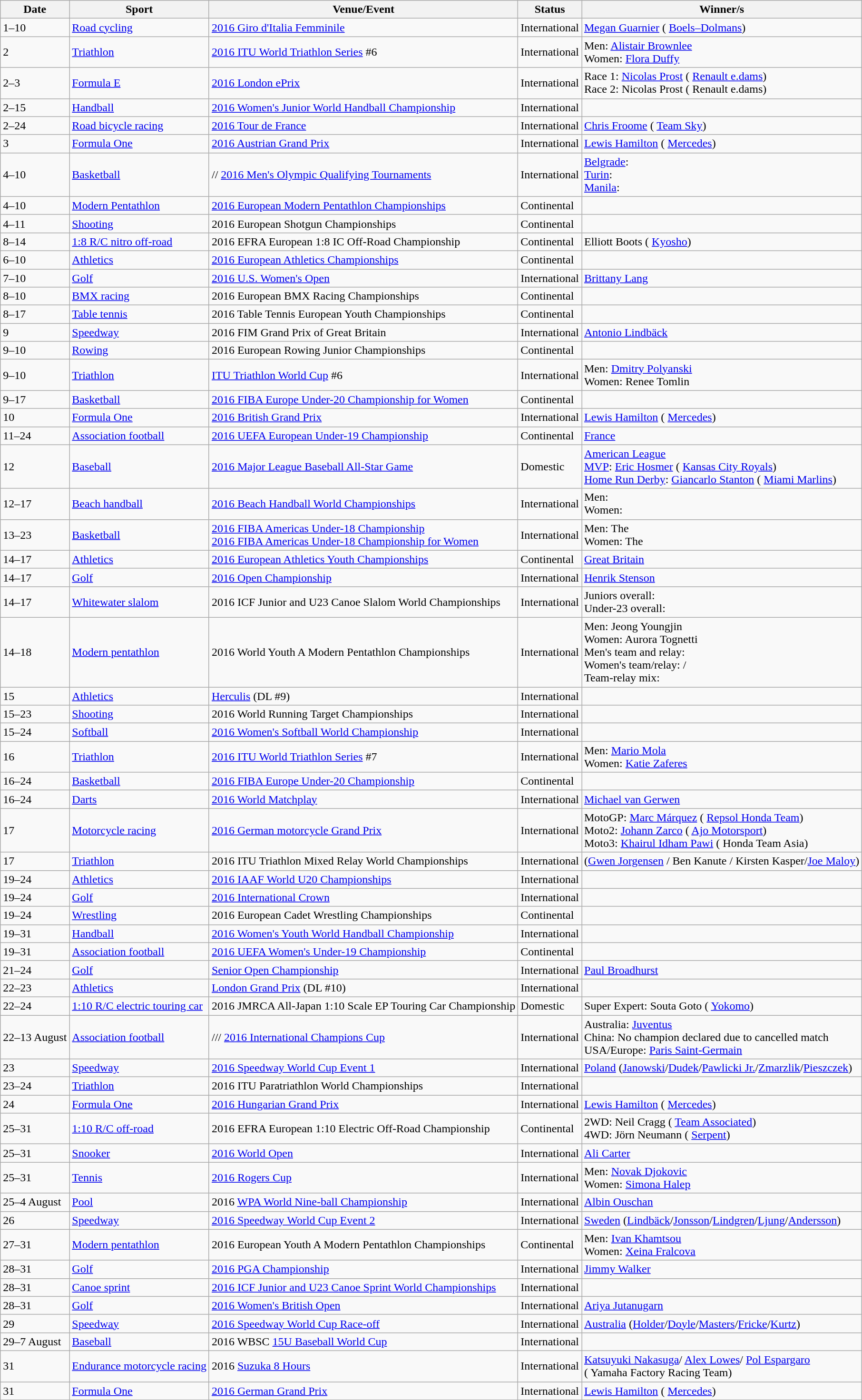<table class="wikitable sortable">
<tr>
<th>Date</th>
<th>Sport</th>
<th>Venue/Event</th>
<th>Status</th>
<th>Winner/s</th>
</tr>
<tr>
<td>1–10</td>
<td><a href='#'>Road cycling</a></td>
<td> <a href='#'>2016 Giro d'Italia Femminile</a></td>
<td>International</td>
<td> <a href='#'>Megan Guarnier</a> ( <a href='#'>Boels–Dolmans</a>)</td>
</tr>
<tr>
<td>2</td>
<td><a href='#'>Triathlon</a></td>
<td> <a href='#'>2016 ITU World Triathlon Series</a> #6</td>
<td>International</td>
<td>Men:  <a href='#'>Alistair Brownlee</a><br>Women:  <a href='#'>Flora Duffy</a></td>
</tr>
<tr>
<td>2–3</td>
<td><a href='#'>Formula E</a></td>
<td> <a href='#'>2016 London ePrix</a></td>
<td>International</td>
<td>Race 1:  <a href='#'>Nicolas Prost</a> ( <a href='#'>Renault e.dams</a>)<br>Race 2:  Nicolas Prost ( Renault e.dams)</td>
</tr>
<tr>
<td>2–15</td>
<td><a href='#'>Handball</a></td>
<td> <a href='#'>2016 Women's Junior World Handball Championship</a></td>
<td>International</td>
<td></td>
</tr>
<tr>
<td>2–24</td>
<td><a href='#'>Road bicycle racing</a></td>
<td> <a href='#'>2016 Tour de France</a></td>
<td>International</td>
<td> <a href='#'>Chris Froome</a> ( <a href='#'>Team Sky</a>)</td>
</tr>
<tr>
<td>3</td>
<td><a href='#'>Formula One</a></td>
<td> <a href='#'>2016 Austrian Grand Prix</a></td>
<td>International</td>
<td> <a href='#'>Lewis Hamilton</a> ( <a href='#'>Mercedes</a>)</td>
</tr>
<tr>
<td>4–10</td>
<td><a href='#'>Basketball</a></td>
<td>// <a href='#'>2016 Men's Olympic Qualifying Tournaments</a></td>
<td>International</td>
<td><a href='#'>Belgrade</a>: <br><a href='#'>Turin</a>: <br><a href='#'>Manila</a>: </td>
</tr>
<tr>
<td>4–10</td>
<td><a href='#'>Modern Pentathlon</a></td>
<td> <a href='#'>2016 European Modern Pentathlon Championships</a></td>
<td>Continental</td>
<td></td>
</tr>
<tr>
<td>4–11</td>
<td><a href='#'>Shooting</a></td>
<td> 2016 European Shotgun Championships</td>
<td>Continental</td>
<td></td>
</tr>
<tr>
<td>8–14</td>
<td><a href='#'>1:8 R/C nitro off-road</a></td>
<td> 2016 EFRA European 1:8 IC Off-Road Championship</td>
<td>Continental</td>
<td> Elliott Boots ( <a href='#'>Kyosho</a>)</td>
</tr>
<tr>
<td>6–10</td>
<td><a href='#'>Athletics</a></td>
<td> <a href='#'>2016 European Athletics Championships</a></td>
<td>Continental</td>
<td></td>
</tr>
<tr>
<td>7–10</td>
<td><a href='#'>Golf</a></td>
<td> <a href='#'>2016 U.S. Women's Open</a></td>
<td>International</td>
<td> <a href='#'>Brittany Lang</a></td>
</tr>
<tr>
<td>8–10</td>
<td><a href='#'>BMX racing</a></td>
<td> 2016 European BMX Racing Championships</td>
<td>Continental</td>
<td></td>
</tr>
<tr>
<td>8–17</td>
<td><a href='#'>Table tennis</a></td>
<td> 2016 Table Tennis European Youth Championships</td>
<td>Continental</td>
<td></td>
</tr>
<tr>
<td>9</td>
<td><a href='#'>Speedway</a></td>
<td> 2016 FIM Grand Prix of Great Britain</td>
<td>International</td>
<td> <a href='#'>Antonio Lindbäck</a></td>
</tr>
<tr>
<td>9–10</td>
<td><a href='#'>Rowing</a></td>
<td> 2016 European Rowing Junior Championships</td>
<td>Continental</td>
<td></td>
</tr>
<tr>
<td>9–10</td>
<td><a href='#'>Triathlon</a></td>
<td> <a href='#'>ITU Triathlon World Cup</a> #6</td>
<td>International</td>
<td>Men:  <a href='#'>Dmitry Polyanski</a><br>Women:  Renee Tomlin</td>
</tr>
<tr>
<td>9–17</td>
<td><a href='#'>Basketball</a></td>
<td> <a href='#'>2016 FIBA Europe Under-20 Championship for Women</a></td>
<td>Continental</td>
<td></td>
</tr>
<tr>
<td>10</td>
<td><a href='#'>Formula One</a></td>
<td> <a href='#'>2016 British Grand Prix</a></td>
<td>International</td>
<td> <a href='#'>Lewis Hamilton</a> ( <a href='#'>Mercedes</a>)</td>
</tr>
<tr>
<td>11–24</td>
<td><a href='#'>Association football</a></td>
<td> <a href='#'>2016 UEFA European Under-19 Championship</a></td>
<td>Continental</td>
<td> <a href='#'>France</a></td>
</tr>
<tr>
<td>12</td>
<td><a href='#'>Baseball</a></td>
<td> <a href='#'>2016 Major League Baseball All-Star Game</a></td>
<td>Domestic</td>
<td><a href='#'>American League</a><br><a href='#'>MVP</a>:  <a href='#'>Eric Hosmer</a> ( <a href='#'>Kansas City Royals</a>)<br><a href='#'>Home Run Derby</a>:  <a href='#'>Giancarlo Stanton</a> ( <a href='#'>Miami Marlins</a>)</td>
</tr>
<tr>
<td>12–17</td>
<td><a href='#'>Beach handball</a></td>
<td> <a href='#'>2016 Beach Handball World Championships</a></td>
<td>International</td>
<td>Men: <br>Women: </td>
</tr>
<tr>
<td>13–23</td>
<td><a href='#'>Basketball</a></td>
<td> <a href='#'>2016 FIBA Americas Under-18 Championship</a><br> <a href='#'>2016 FIBA Americas Under-18 Championship for Women</a></td>
<td>International</td>
<td>Men: The <br>Women: The </td>
</tr>
<tr>
<td>14–17</td>
<td><a href='#'>Athletics</a></td>
<td> <a href='#'>2016 European Athletics Youth Championships</a></td>
<td>Continental</td>
<td> <a href='#'>Great Britain</a></td>
</tr>
<tr>
<td>14–17</td>
<td><a href='#'>Golf</a></td>
<td> <a href='#'>2016 Open Championship</a></td>
<td>International</td>
<td> <a href='#'>Henrik Stenson</a></td>
</tr>
<tr>
<td>14–17</td>
<td><a href='#'>Whitewater slalom</a></td>
<td> 2016 ICF Junior and U23 Canoe Slalom World Championships</td>
<td>International</td>
<td>Juniors overall: <br>Under-23 overall: </td>
</tr>
<tr>
<td>14–18</td>
<td><a href='#'>Modern pentathlon</a></td>
<td> 2016 World Youth A Modern Pentathlon Championships</td>
<td>International</td>
<td>Men:  Jeong Youngjin<br>Women:  Aurora Tognetti<br>Men's team and relay: <br>Women's team/relay:  / <br>Team-relay mix: </td>
</tr>
<tr>
<td>15</td>
<td><a href='#'>Athletics</a></td>
<td> <a href='#'>Herculis</a> (DL #9)</td>
<td>International</td>
<td></td>
</tr>
<tr>
<td>15–23</td>
<td><a href='#'>Shooting</a></td>
<td> 2016 World Running Target Championships</td>
<td>International</td>
<td></td>
</tr>
<tr>
<td>15–24</td>
<td><a href='#'>Softball</a></td>
<td> <a href='#'>2016 Women's Softball World Championship</a></td>
<td>International</td>
<td></td>
</tr>
<tr>
<td>16</td>
<td><a href='#'>Triathlon</a></td>
<td> <a href='#'>2016 ITU World Triathlon Series</a> #7</td>
<td>International</td>
<td>Men:  <a href='#'>Mario Mola</a><br>Women:  <a href='#'>Katie Zaferes</a></td>
</tr>
<tr>
<td>16–24</td>
<td><a href='#'>Basketball</a></td>
<td> <a href='#'>2016 FIBA Europe Under-20 Championship</a></td>
<td>Continental</td>
<td></td>
</tr>
<tr>
<td>16–24</td>
<td><a href='#'>Darts</a></td>
<td> <a href='#'>2016 World Matchplay</a></td>
<td>International</td>
<td> <a href='#'>Michael van Gerwen</a></td>
</tr>
<tr>
<td>17</td>
<td><a href='#'>Motorcycle racing</a></td>
<td> <a href='#'>2016 German motorcycle Grand Prix</a></td>
<td>International</td>
<td>MotoGP:  <a href='#'>Marc Márquez</a> ( <a href='#'>Repsol Honda Team</a>)<br>Moto2:  <a href='#'>Johann Zarco</a> ( <a href='#'>Ajo Motorsport</a>)<br>Moto3:  <a href='#'>Khairul Idham Pawi</a> ( Honda Team Asia)</td>
</tr>
<tr>
<td>17</td>
<td><a href='#'>Triathlon</a></td>
<td> 2016 ITU Triathlon Mixed Relay World Championships</td>
<td>International</td>
<td> (<a href='#'>Gwen Jorgensen</a> / Ben Kanute / Kirsten Kasper/<a href='#'>Joe Maloy</a>)</td>
</tr>
<tr>
<td>19–24</td>
<td><a href='#'>Athletics</a></td>
<td> <a href='#'>2016 IAAF World U20 Championships</a></td>
<td>International</td>
<td></td>
</tr>
<tr>
<td>19–24</td>
<td><a href='#'>Golf</a></td>
<td> <a href='#'>2016 International Crown</a></td>
<td>International</td>
<td></td>
</tr>
<tr>
<td>19–24</td>
<td><a href='#'>Wrestling</a></td>
<td> 2016 European Cadet Wrestling Championships</td>
<td>Continental</td>
<td></td>
</tr>
<tr>
<td>19–31</td>
<td><a href='#'>Handball</a></td>
<td> <a href='#'>2016 Women's Youth World Handball Championship</a></td>
<td>International</td>
<td></td>
</tr>
<tr>
<td>19–31</td>
<td><a href='#'>Association football</a></td>
<td> <a href='#'>2016 UEFA Women's Under-19 Championship</a></td>
<td>Continental</td>
<td></td>
</tr>
<tr>
<td>21–24</td>
<td><a href='#'>Golf</a></td>
<td> <a href='#'>Senior Open Championship</a></td>
<td>International</td>
<td> <a href='#'>Paul Broadhurst</a></td>
</tr>
<tr>
<td>22–23</td>
<td><a href='#'>Athletics</a></td>
<td> <a href='#'>London Grand Prix</a> (DL #10)</td>
<td>International</td>
<td></td>
</tr>
<tr>
<td>22–24</td>
<td><a href='#'>1:10 R/C electric touring car</a></td>
<td> 2016 JMRCA All-Japan 1:10 Scale EP Touring Car Championship</td>
<td>Domestic</td>
<td>Super Expert:  Souta Goto ( <a href='#'>Yokomo</a>)</td>
</tr>
<tr>
<td>22–13 August</td>
<td><a href='#'>Association football</a></td>
<td>/// <a href='#'>2016 International Champions Cup</a></td>
<td>International</td>
<td>Australia:  <a href='#'>Juventus</a><br>China: No champion declared due to cancelled match<br>USA/Europe:  <a href='#'>Paris Saint-Germain</a></td>
</tr>
<tr>
<td>23</td>
<td><a href='#'>Speedway</a></td>
<td> <a href='#'>2016 Speedway World Cup Event 1</a></td>
<td>International</td>
<td> <a href='#'>Poland</a> (<a href='#'>Janowski</a>/<a href='#'>Dudek</a>/<a href='#'>Pawlicki Jr.</a>/<a href='#'>Zmarzlik</a>/<a href='#'>Pieszczek</a>)</td>
</tr>
<tr>
<td>23–24</td>
<td><a href='#'>Triathlon</a></td>
<td> 2016 ITU Paratriathlon World Championships</td>
<td>International</td>
<td></td>
</tr>
<tr>
<td>24</td>
<td><a href='#'>Formula One</a></td>
<td> <a href='#'>2016 Hungarian Grand Prix</a></td>
<td>International</td>
<td> <a href='#'>Lewis Hamilton</a> ( <a href='#'>Mercedes</a>)</td>
</tr>
<tr>
<td>25–31</td>
<td><a href='#'>1:10 R/C off-road</a></td>
<td> 2016 EFRA European 1:10 Electric Off-Road Championship</td>
<td>Continental</td>
<td>2WD:  Neil Cragg ( <a href='#'>Team Associated</a>)<br>4WD:  Jörn Neumann ( <a href='#'>Serpent</a>)</td>
</tr>
<tr>
<td>25–31</td>
<td><a href='#'>Snooker</a></td>
<td> <a href='#'>2016 World Open</a></td>
<td>International</td>
<td> <a href='#'>Ali Carter</a></td>
</tr>
<tr>
<td>25–31</td>
<td><a href='#'>Tennis</a></td>
<td> <a href='#'>2016 Rogers Cup</a></td>
<td>International</td>
<td>Men:  <a href='#'>Novak Djokovic</a><br>Women:  <a href='#'>Simona Halep</a></td>
</tr>
<tr>
<td>25–4 August</td>
<td><a href='#'>Pool</a></td>
<td> 2016 <a href='#'>WPA World Nine-ball Championship</a></td>
<td>International</td>
<td> <a href='#'>Albin Ouschan</a></td>
</tr>
<tr>
<td>26</td>
<td><a href='#'>Speedway</a></td>
<td> <a href='#'>2016 Speedway World Cup Event 2</a></td>
<td>International</td>
<td> <a href='#'>Sweden</a> (<a href='#'>Lindbäck</a>/<a href='#'>Jonsson</a>/<a href='#'>Lindgren</a>/<a href='#'>Ljung</a>/<a href='#'>Andersson</a>)</td>
</tr>
<tr>
<td>27–31</td>
<td><a href='#'>Modern pentathlon</a></td>
<td> 2016 European Youth A Modern Pentathlon Championships</td>
<td>Continental</td>
<td>Men:  <a href='#'>Ivan Khamtsou</a><br>Women:  <a href='#'>Xeina Fralcova</a></td>
</tr>
<tr>
<td>28–31</td>
<td><a href='#'>Golf</a></td>
<td> <a href='#'>2016 PGA Championship</a></td>
<td>International</td>
<td> <a href='#'>Jimmy Walker</a></td>
</tr>
<tr>
<td>28–31</td>
<td><a href='#'>Canoe sprint</a></td>
<td> <a href='#'>2016 ICF Junior and U23 Canoe Sprint World Championships</a></td>
<td>International</td>
<td></td>
</tr>
<tr>
<td>28–31</td>
<td><a href='#'>Golf</a></td>
<td> <a href='#'>2016 Women's British Open</a></td>
<td>International</td>
<td> <a href='#'>Ariya Jutanugarn</a></td>
</tr>
<tr>
<td>29</td>
<td><a href='#'>Speedway</a></td>
<td> <a href='#'>2016 Speedway World Cup Race-off</a></td>
<td>International</td>
<td> <a href='#'>Australia</a> (<a href='#'>Holder</a>/<a href='#'>Doyle</a>/<a href='#'>Masters</a>/<a href='#'>Fricke</a>/<a href='#'>Kurtz</a>)</td>
</tr>
<tr>
<td>29–7 August</td>
<td><a href='#'>Baseball</a></td>
<td> 2016 WBSC <a href='#'>15U Baseball World Cup</a></td>
<td>International</td>
<td></td>
</tr>
<tr>
<td>31</td>
<td><a href='#'>Endurance motorcycle racing</a></td>
<td> 2016 <a href='#'>Suzuka 8 Hours</a></td>
<td>International</td>
<td> <a href='#'>Katsuyuki Nakasuga</a>/ <a href='#'>Alex Lowes</a>/ <a href='#'>Pol Espargaro</a><br>( Yamaha Factory Racing Team)</td>
</tr>
<tr>
<td>31</td>
<td><a href='#'>Formula One</a></td>
<td> <a href='#'>2016 German Grand Prix</a></td>
<td>International</td>
<td> <a href='#'>Lewis Hamilton</a> ( <a href='#'>Mercedes</a>)</td>
</tr>
</table>
